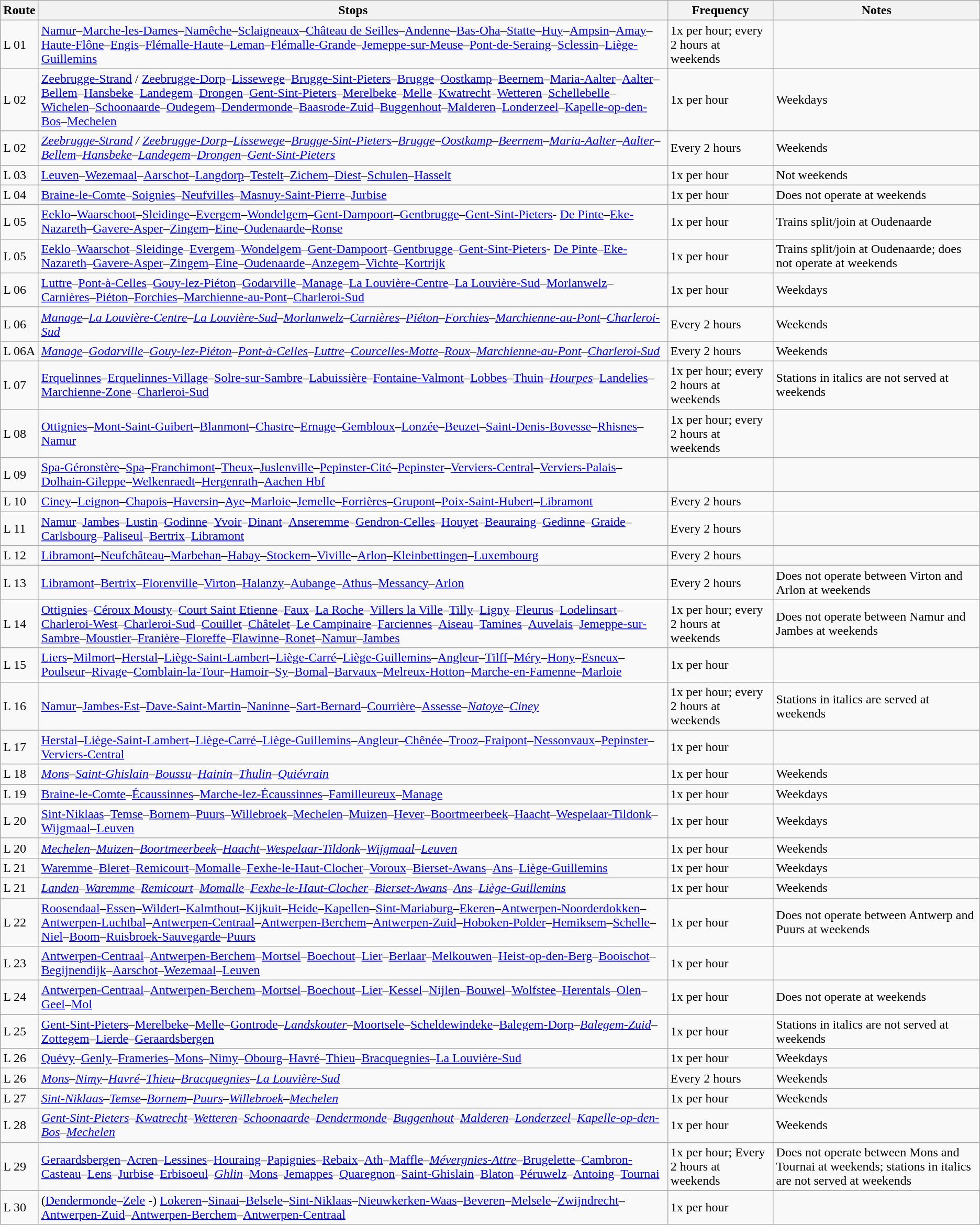<table class="wikitable vatop">
<tr>
<th>Route</th>
<th>Stops</th>
<th>Frequency</th>
<th>Notes</th>
</tr>
<tr>
<td>L 01</td>
<td><a href='#'>Namur</a>–<a href='#'>Marche-les-Dames</a>–<a href='#'>Namêche</a>–<a href='#'>Sclaigneaux</a>–<a href='#'>Château de Seilles</a>–<a href='#'>Andenne</a>–<a href='#'>Bas-Oha</a>–<a href='#'>Statte</a>–<a href='#'>Huy</a>–<a href='#'>Ampsin</a>–<a href='#'>Amay</a>–<a href='#'>Haute-Flône</a>–<a href='#'>Engis</a>–<a href='#'>Flémalle-Haute</a>–<a href='#'>Leman</a>–<a href='#'>Flémalle-Grande</a>–<a href='#'>Jemeppe-sur-Meuse</a>–<a href='#'>Pont-de-Seraing</a>–<a href='#'>Sclessin</a>–<a href='#'>Liège-Guillemins</a></td>
<td>1x per hour; every 2 hours at weekends</td>
<td></td>
</tr>
<tr>
<td>L 02</td>
<td><a href='#'>Zeebrugge-Strand</a> / <a href='#'>Zeebrugge-Dorp</a>–<a href='#'>Lissewege</a>–<a href='#'>Brugge-Sint-Pieters</a>–<a href='#'>Brugge</a>–<a href='#'>Oostkamp</a>–<a href='#'>Beernem</a>–<a href='#'>Maria-Aalter</a>–<a href='#'>Aalter</a>–<a href='#'>Bellem</a>–<a href='#'>Hansbeke</a>–<a href='#'>Landegem</a>–<a href='#'>Drongen</a>–<a href='#'>Gent-Sint-Pieters</a>–<a href='#'>Merelbeke</a>–<a href='#'>Melle</a>–<a href='#'>Kwatrecht</a>–<a href='#'>Wetteren</a>–<a href='#'>Schellebelle</a>–<a href='#'>Wichelen</a>–<a href='#'>Schoonaarde</a>–<a href='#'>Oudegem</a>–<a href='#'>Dendermonde</a>–<a href='#'>Baasrode-Zuid</a>–<a href='#'>Buggenhout</a>–<a href='#'>Malderen</a>–<a href='#'>Londerzeel</a>–<a href='#'>Kapelle-op-den-Bos</a>–<a href='#'>Mechelen</a></td>
<td>1x per hour</td>
<td>Weekdays</td>
</tr>
<tr>
<td>L 02</td>
<td><em><a href='#'>Zeebrugge-Strand</a> / <a href='#'>Zeebrugge-Dorp</a>–<a href='#'>Lissewege</a>–<a href='#'>Brugge-Sint-Pieters</a>–<a href='#'>Brugge</a>–<a href='#'>Oostkamp</a>–<a href='#'>Beernem</a>–<a href='#'>Maria-Aalter</a>–<a href='#'>Aalter</a>–<a href='#'>Bellem</a>–<a href='#'>Hansbeke</a>–<a href='#'>Landegem</a>–<a href='#'>Drongen</a>–<a href='#'>Gent-Sint-Pieters</a></em></td>
<td>Every 2 hours</td>
<td>Weekends</td>
</tr>
<tr>
<td>L 03</td>
<td><a href='#'>Leuven</a>–<a href='#'>Wezemaal</a>–<a href='#'>Aarschot</a>–<a href='#'>Langdorp</a>–<a href='#'>Testelt</a>–<a href='#'>Zichem</a>–<a href='#'>Diest</a>–<a href='#'>Schulen</a>–<a href='#'>Hasselt</a></td>
<td>1x per hour</td>
<td>Not weekends</td>
</tr>
<tr>
<td>L 04</td>
<td><a href='#'>Braine-le-Comte</a>–<a href='#'>Soignies</a>–<a href='#'>Neufvilles</a>–<a href='#'>Masnuy-Saint-Pierre</a>–<a href='#'>Jurbise</a></td>
<td>1x per hour</td>
<td>Does not operate at weekends</td>
</tr>
<tr>
<td>L 05</td>
<td><a href='#'>Eeklo</a>–<a href='#'>Waarschoot</a>–<a href='#'>Sleidinge</a>–<a href='#'>Evergem</a>–<a href='#'>Wondelgem</a>–<a href='#'>Gent-Dampoort</a>–<a href='#'>Gentbrugge</a>–<a href='#'>Gent-Sint-Pieters</a>- <a href='#'>De Pinte</a>–<a href='#'>Eke-Nazareth</a>–<a href='#'>Gavere-Asper</a>–<a href='#'>Zingem</a>–<a href='#'>Eine</a>–<a href='#'>Oudenaarde</a>–<a href='#'>Ronse</a></td>
<td>1x per hour</td>
<td>Trains split/join at Oudenaarde</td>
</tr>
<tr>
<td>L 05</td>
<td><a href='#'>Eeklo</a>–<a href='#'>Waarschot</a>–<a href='#'>Sleidinge</a>–<a href='#'>Evergem</a>–<a href='#'>Wondelgem</a>–<a href='#'>Gent-Dampoort</a>–<a href='#'>Gentbrugge</a>–<a href='#'>Gent-Sint-Pieters</a>- <a href='#'>De Pinte</a>–<a href='#'>Eke-Nazareth</a>–<a href='#'>Gavere-Asper</a>–<a href='#'>Zingem</a>–<a href='#'>Eine</a>–<a href='#'>Oudenaarde</a>–<a href='#'>Anzegem</a>–<a href='#'>Vichte</a>–<a href='#'>Kortrijk</a></td>
<td>1x per hour</td>
<td>Trains split/join at Oudenaarde; does not operate at weekends</td>
</tr>
<tr>
<td>L 06</td>
<td><a href='#'>Luttre</a>–<a href='#'>Pont-à-Celles</a>–<a href='#'>Gouy-lez-Piéton</a>–<a href='#'>Godarville</a>–<a href='#'>Manage</a>–<a href='#'>La Louvière-Centre</a>–<a href='#'>La Louvière-Sud</a>–<a href='#'>Morlanwelz</a>–<a href='#'>Carnières</a>–<a href='#'>Piéton</a>–<a href='#'>Forchies</a>–<a href='#'>Marchienne-au-Pont</a>–<a href='#'>Charleroi-Sud</a></td>
<td>1x per hour</td>
<td>Weekdays</td>
</tr>
<tr>
<td>L 06</td>
<td><em><a href='#'>Manage</a>–<a href='#'>La Louvière-Centre</a>–<a href='#'>La Louvière-Sud</a>–<a href='#'>Morlanwelz</a>–<a href='#'>Carnières</a>–<a href='#'>Piéton</a>–<a href='#'>Forchies</a>–<a href='#'>Marchienne-au-Pont</a>–<a href='#'>Charleroi-Sud</a></em></td>
<td>Every 2 hours</td>
<td>Weekends</td>
</tr>
<tr>
<td>L 06A</td>
<td><em><a href='#'>Manage</a>–<a href='#'>Godarville</a>–<a href='#'>Gouy-lez-Piéton</a>–<a href='#'>Pont-à-Celles</a>–<a href='#'>Luttre</a>–<a href='#'>Courcelles-Motte</a>–<a href='#'>Roux</a>–<a href='#'>Marchienne-au-Pont</a>–<a href='#'>Charleroi-Sud</a></em></td>
<td>Every 2 hours</td>
<td>Weekends</td>
</tr>
<tr>
<td>L 07</td>
<td><a href='#'>Erquelinnes</a>–<a href='#'>Erquelinnes-Village</a>–<a href='#'>Solre-sur-Sambre</a>–<a href='#'>Labuissière</a>–<a href='#'>Fontaine-Valmont</a>–<a href='#'>Lobbes</a>–<a href='#'>Thuin</a>–<em><a href='#'>Hourpes</a></em>–<a href='#'>Landelies</a>–<a href='#'>Marchienne-Zone</a>–<a href='#'>Charleroi-Sud</a></td>
<td>1x per hour; every 2 hours at weekends</td>
<td>Stations in italics are not served at weekends</td>
</tr>
<tr>
<td>L 08</td>
<td><a href='#'>Ottignies</a>–<a href='#'>Mont-Saint-Guibert</a>–<a href='#'>Blanmont</a>–<a href='#'>Chastre</a>–<a href='#'>Ernage</a>–<a href='#'>Gembloux</a>–<a href='#'>Lonzée</a>–<a href='#'>Beuzet</a>–<a href='#'>Saint-Denis-Bovesse</a>–<a href='#'>Rhisnes</a>–<a href='#'>Namur</a></td>
<td>1x per hour; every 2 hours at weekends</td>
<td></td>
</tr>
<tr>
<td>L 09</td>
<td><a href='#'>Spa-Géronstère</a>–<a href='#'>Spa</a>–<a href='#'>Franchimont</a>–<a href='#'>Theux</a>–<a href='#'>Juslenville</a>–<a href='#'>Pepinster-Cité</a>–<a href='#'>Pepinster</a>–<a href='#'>Verviers-Central</a>–<a href='#'>Verviers-Palais</a>–<a href='#'>Dolhain-Gileppe</a>–<a href='#'>Welkenraedt</a>–<a href='#'>Hergenrath</a>–<a href='#'>Aachen Hbf</a></td>
<td></td>
<td></td>
</tr>
<tr>
<td>L 10</td>
<td><a href='#'>Ciney</a>–<a href='#'>Leignon</a>–<a href='#'>Chapois</a>–<a href='#'>Haversin</a>–<a href='#'>Aye</a>–<a href='#'>Marloie</a>–<a href='#'>Jemelle</a>–<a href='#'>Forrières</a>–<a href='#'>Grupont</a>–<a href='#'>Poix-Saint-Hubert</a>–<a href='#'>Libramont</a></td>
<td>Every 2 hours</td>
<td></td>
</tr>
<tr>
<td>L 11</td>
<td><a href='#'>Namur</a>–<a href='#'>Jambes</a>–<a href='#'>Lustin</a>–<a href='#'>Godinne</a>–<a href='#'>Yvoir</a>–<a href='#'>Dinant</a>–<a href='#'>Anseremme</a>–<a href='#'>Gendron-Celles</a>–<a href='#'>Houyet</a>–<a href='#'>Beauraing</a>–<a href='#'>Gedinne</a>–<a href='#'>Graide</a>–<a href='#'>Carlsbourg</a>–<a href='#'>Paliseul</a>–<a href='#'>Bertrix</a>–<a href='#'>Libramont</a></td>
<td>Every 2 hours</td>
<td></td>
</tr>
<tr>
<td>L 12</td>
<td><a href='#'>Libramont</a>–<a href='#'>Neufchâteau</a>–<a href='#'>Marbehan</a>–<a href='#'>Habay</a>–<a href='#'>Stockem</a>–<a href='#'>Viville</a>–<a href='#'>Arlon</a>–<a href='#'>Kleinbettingen</a>–<a href='#'>Luxembourg</a></td>
<td>Every 2 hours</td>
<td></td>
</tr>
<tr>
<td>L 13</td>
<td><a href='#'>Libramont</a>–<a href='#'>Bertrix</a>–<a href='#'>Florenville</a>–<a href='#'>Virton</a>–<a href='#'>Halanzy</a>–<a href='#'>Aubange</a>–<a href='#'>Athus</a>–<a href='#'>Messancy</a>–<a href='#'>Arlon</a></td>
<td>Every 2 hours</td>
<td>Does not operate between Virton and Arlon at weekends</td>
</tr>
<tr>
<td>L 14</td>
<td><a href='#'>Ottignies</a>–<a href='#'>Céroux Mousty</a>–<a href='#'>Court Saint Etienne</a>–<a href='#'>Faux</a>–<a href='#'>La Roche</a>–<a href='#'>Villers la Ville</a>–<a href='#'>Tilly</a>–<a href='#'>Ligny</a>–<a href='#'>Fleurus</a>–<a href='#'>Lodelinsart</a>–<a href='#'>Charleroi-West</a>–<a href='#'>Charleroi-Sud</a>–<a href='#'>Couillet</a>–<a href='#'>Châtelet</a>–<a href='#'>Le Campinaire</a>–<a href='#'>Farciennes</a>–<a href='#'>Aiseau</a>–<a href='#'>Tamines</a>–<a href='#'>Auvelais</a>–<a href='#'>Jemeppe-sur-Sambre</a>–<a href='#'>Moustier</a>–<a href='#'>Franière</a>–<a href='#'>Floreffe</a>–<a href='#'>Flawinne</a>–<a href='#'>Ronet</a>–<a href='#'>Namur</a>–<a href='#'>Jambes</a></td>
<td>1x per hour; every 2 hours at weekends</td>
<td>Does not operate between Namur and Jambes at weekends</td>
</tr>
<tr>
<td>L 15</td>
<td><a href='#'>Liers</a>–<a href='#'>Milmort</a>–<a href='#'>Herstal</a>–<a href='#'>Liège-Saint-Lambert</a>–<a href='#'>Liège-Carré</a>–<a href='#'>Liège-Guillemins</a>–<a href='#'>Angleur</a>–<a href='#'>Tilff</a>–<a href='#'>Méry</a>–<a href='#'>Hony</a>–<a href='#'>Esneux</a>–<a href='#'>Poulseur</a>–<a href='#'>Rivage</a>–<a href='#'>Comblain-la-Tour</a>–<a href='#'>Hamoir</a>–<a href='#'>Sy</a>–<a href='#'>Bomal</a>–<a href='#'>Barvaux</a>–<a href='#'>Melreux-Hotton</a>–<a href='#'>Marche-en-Famenne</a>–<a href='#'>Marloie</a></td>
<td>1x per hour</td>
<td></td>
</tr>
<tr>
<td>L 16</td>
<td><a href='#'>Namur</a>–<a href='#'>Jambes-Est</a>–<a href='#'>Dave-Saint-Martin</a>–<a href='#'>Naninne</a>–<a href='#'>Sart-Bernard</a>–<a href='#'>Courrière</a>–<a href='#'>Assesse</a>–<em><a href='#'>Natoye</a>–<a href='#'>Ciney</a></em></td>
<td>1x per hour; every 2 hours at weekends</td>
<td>Stations in italics are served at weekends</td>
</tr>
<tr>
<td>L 17</td>
<td><a href='#'>Herstal</a>–<a href='#'>Liège-Saint-Lambert</a>–<a href='#'>Liège-Carré</a>–<a href='#'>Liège-Guillemins</a>–<a href='#'>Angleur</a>–<a href='#'>Chênée</a>–<a href='#'>Trooz</a>–<a href='#'>Fraipont</a>–<a href='#'>Nessonvaux</a>–<a href='#'>Pepinster</a>–<a href='#'>Verviers-Central</a></td>
<td>1x per hour</td>
<td></td>
</tr>
<tr>
<td>L 18</td>
<td><em><a href='#'>Mons</a>–<a href='#'>Saint-Ghislain</a>–<a href='#'>Boussu</a>–<a href='#'>Hainin</a>–<a href='#'>Thulin</a>–<a href='#'>Quiévrain</a></em></td>
<td>1x per hour</td>
<td>Weekends</td>
</tr>
<tr>
<td>L 19</td>
<td><a href='#'>Braine-le-Comte</a>–<a href='#'>Écaussinnes</a>–<a href='#'>Marche-lez-Écaussinnes</a>–<a href='#'>Familleureux</a>–<a href='#'>Manage</a></td>
<td>1x per hour</td>
<td>Weekdays</td>
</tr>
<tr>
<td>L 20</td>
<td><a href='#'>Sint-Niklaas</a>–<a href='#'>Temse</a>–<a href='#'>Bornem</a>–<a href='#'>Puurs</a>–<a href='#'>Willebroek</a>–<a href='#'>Mechelen</a>–<a href='#'>Muizen</a>–<a href='#'>Hever</a>–<a href='#'>Boortmeerbeek</a>–<a href='#'>Haacht</a>–<a href='#'>Wespelaar-Tildonk</a>–<a href='#'>Wijgmaal</a>–<a href='#'>Leuven</a></td>
<td>1x per hour</td>
<td>Weekdays</td>
</tr>
<tr>
<td>L 20</td>
<td><em><a href='#'>Mechelen</a>–<a href='#'>Muizen</a>–<a href='#'>Boortmeerbeek</a>–<a href='#'>Haacht</a>–<a href='#'>Wespelaar-Tildonk</a>–<a href='#'>Wijgmaal</a>–<a href='#'>Leuven</a></em></td>
<td>1x per hour</td>
<td>Weekends</td>
</tr>
<tr>
<td>L 21</td>
<td><a href='#'>Waremme</a>–<a href='#'>Bleret</a>–<a href='#'>Remicourt</a>–<a href='#'>Momalle</a>–<a href='#'>Fexhe-le-Haut-Clocher</a>–<a href='#'>Voroux</a>–<a href='#'>Bierset-Awans</a>–<a href='#'>Ans</a>–<a href='#'>Liège-Guillemins</a></td>
<td>1x per hour</td>
<td>Weekdays</td>
</tr>
<tr>
<td>L 21</td>
<td><em><a href='#'>Landen</a>–<a href='#'>Waremme</a>–<a href='#'>Remicourt</a>–<a href='#'>Momalle</a>–<a href='#'>Fexhe-le-Haut-Clocher</a>–<a href='#'>Bierset-Awans</a>–<a href='#'>Ans</a>–<a href='#'>Liège-Guillemins</a></em></td>
<td>1x per hour</td>
<td>Weekends</td>
</tr>
<tr>
<td>L 22</td>
<td><a href='#'>Roosendaal</a>–<a href='#'>Essen</a>–<a href='#'>Wildert</a>–<a href='#'>Kalmthout</a>–<a href='#'>Kijkuit</a>–<a href='#'>Heide</a>–<a href='#'>Kapellen</a>–<a href='#'>Sint-Mariaburg</a>–<a href='#'>Ekeren</a>–<a href='#'>Antwerpen-Noorderdokken</a>–<a href='#'>Antwerpen-Luchtbal</a>–<a href='#'>Antwerpen-Centraal</a>–<a href='#'>Antwerpen-Berchem</a>–<a href='#'>Antwerpen-Zuid</a>–<a href='#'>Hoboken-Polder</a>–<a href='#'>Hemiksem</a>–<a href='#'>Schelle</a>–<a href='#'>Niel</a>–<a href='#'>Boom</a>–<a href='#'>Ruisbroek-Sauvegarde</a>–<a href='#'>Puurs</a></td>
<td>1x per hour</td>
<td>Does not operate between Antwerp and Puurs at weekends</td>
</tr>
<tr>
<td>L 23</td>
<td><a href='#'>Antwerpen-Centraal</a>–<a href='#'>Antwerpen-Berchem</a>–<a href='#'>Mortsel</a>–<a href='#'>Boechout</a>–<a href='#'>Lier</a>–<a href='#'>Berlaar</a>–<a href='#'>Melkouwen</a>–<a href='#'>Heist-op-den-Berg</a>–<a href='#'>Booischot</a>–<a href='#'>Begijnendijk</a>–<a href='#'>Aarschot</a>–<a href='#'>Wezemaal</a>–<a href='#'>Leuven</a></td>
<td>1x per hour</td>
<td></td>
</tr>
<tr>
<td>L 24</td>
<td><a href='#'>Antwerpen-Centraal</a>–<a href='#'>Antwerpen-Berchem</a>–<a href='#'>Mortsel</a>–<a href='#'>Boechout</a>–<a href='#'>Lier</a>–<a href='#'>Kessel</a>–<a href='#'>Nijlen</a>–<a href='#'>Bouwel</a>–<a href='#'>Wolfstee</a>–<a href='#'>Herentals</a>–<a href='#'>Olen</a>–<a href='#'>Geel</a>–<a href='#'>Mol</a></td>
<td>1x per hour</td>
<td>Does not operate at weekends</td>
</tr>
<tr>
<td>L 25</td>
<td><a href='#'>Gent-Sint-Pieters</a>–<a href='#'>Merelbeke</a>–<a href='#'>Melle</a>–<a href='#'>Gontrode</a>–<em><a href='#'>Landskouter</a></em>–<a href='#'>Moortsele</a>–<a href='#'>Scheldewindeke</a>–<a href='#'>Balegem-Dorp</a>–<em><a href='#'>Balegem-Zuid</a></em>–<a href='#'>Zottegem</a>–<a href='#'>Lierde</a>–<a href='#'>Geraardsbergen</a></td>
<td>1x per hour</td>
<td>Stations in italics are not served at weekends</td>
</tr>
<tr>
<td>L 26</td>
<td><a href='#'>Quévy</a>–<a href='#'>Genly</a>–<a href='#'>Frameries</a>–<a href='#'>Mons</a>–<a href='#'>Nimy</a>–<a href='#'>Obourg</a>–<a href='#'>Havré</a>–<a href='#'>Thieu</a>–<a href='#'>Bracquegnies</a>–<a href='#'>La Louvière-Sud</a></td>
<td>1x per hour</td>
<td>Weekdays</td>
</tr>
<tr>
<td>L 26</td>
<td><em><a href='#'>Mons</a>–<a href='#'>Nimy</a>–<a href='#'>Havré</a>–<a href='#'>Thieu</a>–<a href='#'>Bracquegnies</a>–<a href='#'>La Louvière-Sud</a></em></td>
<td>Every 2 hours</td>
<td>Weekends</td>
</tr>
<tr>
<td>L 27</td>
<td><em><a href='#'>Sint-Niklaas</a>–<a href='#'>Temse</a>–<a href='#'>Bornem</a>–<a href='#'>Puurs</a>–<a href='#'>Willebroek</a>–<a href='#'>Mechelen</a></em></td>
<td>1x per hour</td>
<td>Weekends</td>
</tr>
<tr>
<td>L 28</td>
<td><em><a href='#'>Gent-Sint-Pieters</a>–<a href='#'>Kwatrecht</a>–<a href='#'>Wetteren</a>–<a href='#'>Schoonaarde</a>–<a href='#'>Dendermonde</a>–<a href='#'>Buggenhout</a>–<a href='#'>Malderen</a>–<a href='#'>Londerzeel</a>–<a href='#'>Kapelle-op-den-Bos</a>–<a href='#'>Mechelen</a></em></td>
<td>1x per hour</td>
<td>Weekends</td>
</tr>
<tr>
<td>L 29</td>
<td><a href='#'>Geraardsbergen</a>–<a href='#'>Acren</a>–<a href='#'>Lessines</a>–<a href='#'>Houraing</a>–<a href='#'>Papignies</a>–<a href='#'>Rebaix</a>–<a href='#'>Ath</a>–<a href='#'>Maffle</a>–<em><a href='#'>Mévergnies-Attre</a></em>–<a href='#'>Brugelette</a>–<a href='#'>Cambron-Casteau</a>–<a href='#'>Lens</a>–<a href='#'>Jurbise</a>–<a href='#'>Erbisoeul</a>–<em><a href='#'>Ghlin</a></em>–<a href='#'>Mons</a>–<a href='#'>Jemappes</a>–<a href='#'>Quaregnon</a>–<a href='#'>Saint-Ghislain</a>–<a href='#'>Blaton</a>–<a href='#'>Péruwelz</a>–<a href='#'>Antoing</a>–<a href='#'>Tournai</a></td>
<td>1x per hour; Every 2 hours at weekends</td>
<td>Does not operate between Mons and Tournai at weekends; stations in italics are not served at weekends</td>
</tr>
<tr>
<td>L 30</td>
<td>(<a href='#'>Dendermonde</a>–<a href='#'>Zele</a> -) <a href='#'>Lokeren</a>–<a href='#'>Sinaai</a>–<a href='#'>Belsele</a>–<a href='#'>Sint-Niklaas</a>–<a href='#'>Nieuwkerken-Waas</a>–<a href='#'>Beveren</a>–<a href='#'>Melsele</a>–<a href='#'>Zwijndrecht</a>–<a href='#'>Antwerpen-Zuid</a>–<a href='#'>Antwerpen-Berchem</a>–<a href='#'>Antwerpen-Centraal</a></td>
<td>1x per hour</td>
<td></td>
</tr>
</table>
